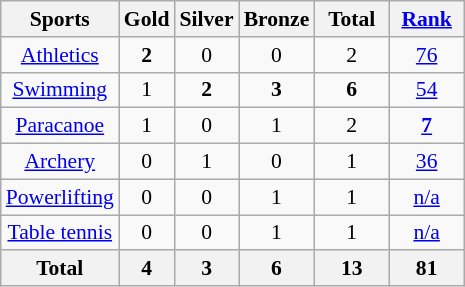<table class="wikitable" style="text-align:center; font-size:90%">
<tr>
<th>Sports</th>
<th width:3em; font-weight:bold;"> Gold</th>
<th width:3em; font-weight:bold;"> Silver</th>
<th width:3em; font-weight:bold;"> Bronze</th>
<th style="width:3em; font-weight:bold;">Total</th>
<th style="width:3em; font-weight:bold;"><a href='#'>Rank</a></th>
</tr>
<tr>
<td alignleft> <a href='#'>Athletics</a></td>
<td><strong>2</strong></td>
<td>0</td>
<td>0</td>
<td>2</td>
<td><a href='#'>76</a></td>
</tr>
<tr>
<td alignleft> <a href='#'>Swimming</a></td>
<td>1</td>
<td><strong>2</strong></td>
<td><strong>3</strong></td>
<td><strong>6</strong></td>
<td><a href='#'>54</a></td>
</tr>
<tr>
<td alignleft> <a href='#'>Paracanoe</a></td>
<td>1</td>
<td>0</td>
<td>1</td>
<td>2</td>
<td><a href='#'><strong>7</strong></a></td>
</tr>
<tr>
<td alignleft> <a href='#'>Archery</a></td>
<td>0</td>
<td>1</td>
<td>0</td>
<td>1</td>
<td><a href='#'>36</a></td>
</tr>
<tr>
<td alignleft> <a href='#'>Powerlifting</a></td>
<td>0</td>
<td>0</td>
<td>1</td>
<td>1</td>
<td><a href='#'>n/a</a></td>
</tr>
<tr>
<td alignleft> <a href='#'>Table tennis</a></td>
<td>0</td>
<td>0</td>
<td>1</td>
<td>1</td>
<td><a href='#'>n/a</a></td>
</tr>
<tr class="sortbottom">
<th>Total</th>
<th>4</th>
<th>3</th>
<th>6</th>
<th>13</th>
<th bgcolor=ffdab9>81</th>
</tr>
</table>
